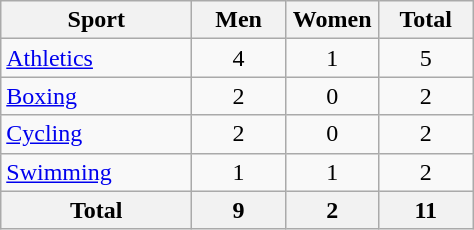<table class="wikitable sortable" style="text-align:center;">
<tr>
<th width=120>Sport</th>
<th width=55>Men</th>
<th width=55>Women</th>
<th width=55>Total</th>
</tr>
<tr>
<td align=left><a href='#'>Athletics</a></td>
<td>4</td>
<td>1</td>
<td>5</td>
</tr>
<tr>
<td align=left><a href='#'>Boxing</a></td>
<td>2</td>
<td>0</td>
<td>2</td>
</tr>
<tr>
<td align=left><a href='#'>Cycling</a></td>
<td>2</td>
<td>0</td>
<td>2</td>
</tr>
<tr>
<td align=left><a href='#'>Swimming</a></td>
<td>1</td>
<td>1</td>
<td>2</td>
</tr>
<tr>
<th>Total</th>
<th>9</th>
<th>2</th>
<th>11</th>
</tr>
</table>
